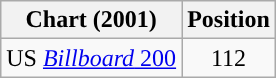<table class="wikitable">
<tr>
<th>Chart (2001)</th>
<th>Position</th>
</tr>
<tr>
<td>US <a href='#'><em>Billboard</em> 200</a></td>
<td align=center>112</td>
</tr>
</table>
